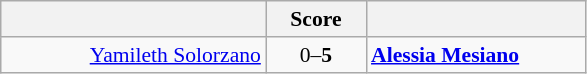<table class="wikitable" style="text-align: center; font-size:90% ">
<tr>
<th align="right" width="170"></th>
<th width="60">Score</th>
<th align="left" width="140"></th>
</tr>
<tr>
<td align=right><a href='#'>Yamileth Solorzano</a> </td>
<td align=center>0–<strong>5</strong></td>
<td align=left> <strong><a href='#'>Alessia Mesiano</a></strong></td>
</tr>
</table>
